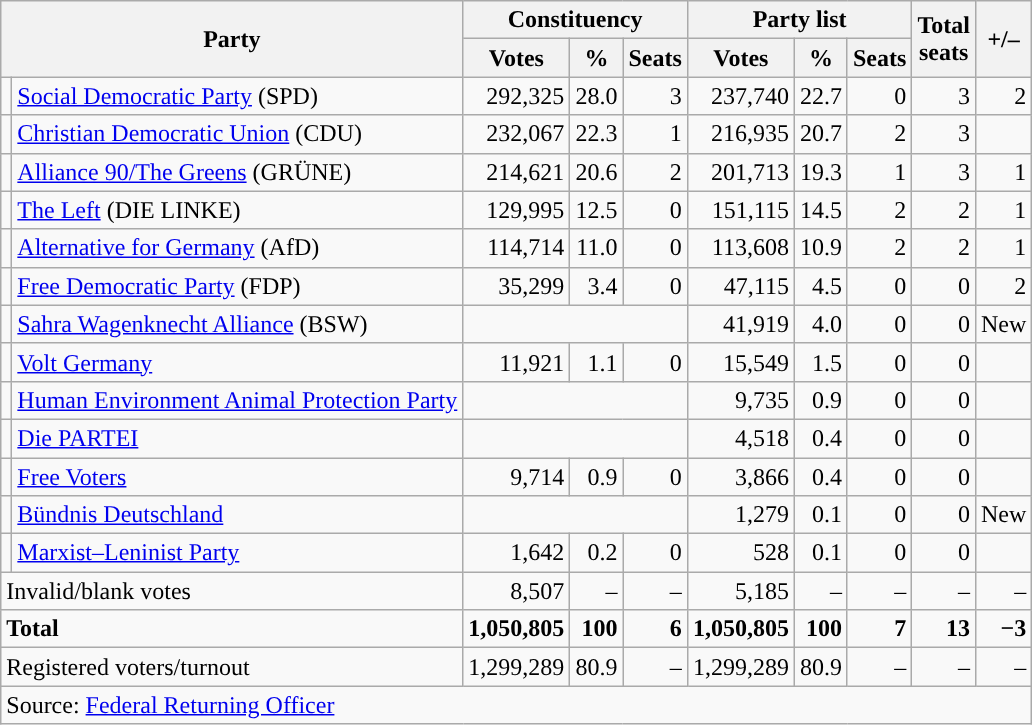<table class="wikitable" style="text-align:right">
<tr>
<th colspan="2" rowspan="2">Party</th>
<th colspan="3">Constituency</th>
<th colspan="3">Party list</th>
<th rowspan="2">Total<br>seats</th>
<th rowspan="2">+/–</th>
</tr>
<tr>
<th>Votes</th>
<th>%</th>
<th>Seats</th>
<th>Votes</th>
<th>%</th>
<th>Seats</th>
</tr>
<tr>
<td></td>
<td align="left"><a href='#'>Social Democratic Party</a> (SPD)</td>
<td>292,325</td>
<td>28.0</td>
<td>3</td>
<td>237,740</td>
<td>22.7</td>
<td>0</td>
<td>3</td>
<td> 2</td>
</tr>
<tr>
<td></td>
<td align="left"><a href='#'>Christian Democratic Union</a> (CDU)</td>
<td>232,067</td>
<td>22.3</td>
<td>1</td>
<td>216,935</td>
<td>20.7</td>
<td>2</td>
<td>3</td>
<td></td>
</tr>
<tr>
<td></td>
<td align="left"><a href='#'>Alliance 90/The Greens</a> (GRÜNE)</td>
<td>214,621</td>
<td>20.6</td>
<td>2</td>
<td>201,713</td>
<td>19.3</td>
<td>1</td>
<td>3</td>
<td> 1</td>
</tr>
<tr>
<td></td>
<td align="left"><a href='#'>The Left</a> (DIE LINKE)</td>
<td>129,995</td>
<td>12.5</td>
<td>0</td>
<td>151,115</td>
<td>14.5</td>
<td>2</td>
<td>2</td>
<td> 1</td>
</tr>
<tr>
<td></td>
<td align="left"><a href='#'>Alternative for Germany</a> (AfD)</td>
<td>114,714</td>
<td>11.0</td>
<td>0</td>
<td>113,608</td>
<td>10.9</td>
<td>2</td>
<td>2</td>
<td> 1</td>
</tr>
<tr>
<td></td>
<td align="left"><a href='#'>Free Democratic Party</a> (FDP)</td>
<td>35,299</td>
<td>3.4</td>
<td>0</td>
<td>47,115</td>
<td>4.5</td>
<td>0</td>
<td>0</td>
<td> 2</td>
</tr>
<tr>
<td style="background-color:"></td>
<td align="left"><a href='#'>Sahra Wagenknecht Alliance</a> (BSW)</td>
<td colspan="3"></td>
<td>41,919</td>
<td>4.0</td>
<td>0</td>
<td>0</td>
<td>New</td>
</tr>
<tr>
<td style="background-color:"></td>
<td align="left"><a href='#'>Volt Germany</a></td>
<td>11,921</td>
<td>1.1</td>
<td>0</td>
<td>15,549</td>
<td>1.5</td>
<td>0</td>
<td>0</td>
<td></td>
</tr>
<tr>
<td style="background-color:"></td>
<td align="left"><a href='#'>Human Environment Animal Protection Party</a></td>
<td colspan="3"></td>
<td>9,735</td>
<td>0.9</td>
<td>0</td>
<td>0</td>
<td></td>
</tr>
<tr>
<td style="background-color:"></td>
<td align="left"><a href='#'>Die PARTEI</a></td>
<td colspan="3"></td>
<td>4,518</td>
<td>0.4</td>
<td>0</td>
<td>0</td>
<td></td>
</tr>
<tr>
<td style="background-color:"></td>
<td align="left"><a href='#'>Free Voters</a></td>
<td>9,714</td>
<td>0.9</td>
<td>0</td>
<td>3,866</td>
<td>0.4</td>
<td>0</td>
<td>0</td>
<td></td>
</tr>
<tr>
<td style="background-color:"></td>
<td align="left"><a href='#'>Bündnis Deutschland</a></td>
<td colspan="3"></td>
<td>1,279</td>
<td>0.1</td>
<td>0</td>
<td>0</td>
<td>New</td>
</tr>
<tr>
<td style="background-color:"></td>
<td align="left"><a href='#'>Marxist–Leninist Party</a></td>
<td>1,642</td>
<td>0.2</td>
<td>0</td>
<td>528</td>
<td>0.1</td>
<td>0</td>
<td>0</td>
<td></td>
</tr>
<tr>
<td colspan="2" align="left">Invalid/blank votes</td>
<td>8,507</td>
<td>–</td>
<td>–</td>
<td>5,185</td>
<td>–</td>
<td>–</td>
<td>–</td>
<td>–</td>
</tr>
<tr>
<td colspan="2" align="left"><strong>Total</strong></td>
<td><strong>1,050,805</strong></td>
<td><strong>100</strong></td>
<td><strong>6</strong></td>
<td><strong>1,050,805</strong></td>
<td><strong>100</strong></td>
<td><strong>7</strong></td>
<td><strong>13</strong></td>
<td><strong>−3</strong></td>
</tr>
<tr>
<td colspan="2" align="left">Registered voters/turnout</td>
<td>1,299,289</td>
<td>80.9</td>
<td>–</td>
<td>1,299,289</td>
<td>80.9</td>
<td>–</td>
<td>–</td>
<td>–</td>
</tr>
<tr>
<td colspan="10" align="left">Source: <a href='#'>Federal Returning Officer</a></td>
</tr>
</table>
